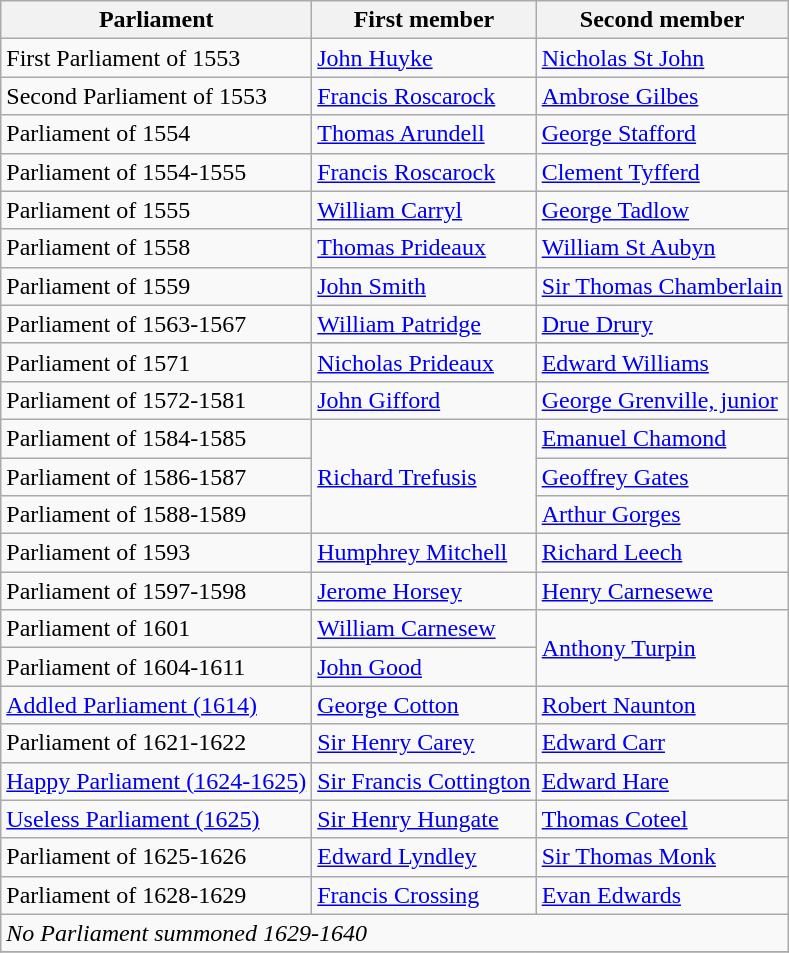<table class="wikitable">
<tr>
<th>Parliament</th>
<th>First member</th>
<th>Second member</th>
</tr>
<tr>
<td>First Parliament of 1553</td>
<td><a href='#'>John Huyke</a></td>
<td><a href='#'>Nicholas St John</a></td>
</tr>
<tr>
<td>Second Parliament of 1553</td>
<td><a href='#'>Francis Roscarock</a></td>
<td><a href='#'>Ambrose Gilbes</a></td>
</tr>
<tr>
<td>Parliament of 1554</td>
<td><a href='#'>Thomas Arundell</a></td>
<td><a href='#'>George Stafford</a></td>
</tr>
<tr>
<td>Parliament of 1554-1555</td>
<td><a href='#'>Francis Roscarock</a></td>
<td><a href='#'>Clement Tyfferd</a></td>
</tr>
<tr>
<td>Parliament of 1555</td>
<td><a href='#'>William Carryl</a></td>
<td><a href='#'>George Tadlow</a></td>
</tr>
<tr>
<td>Parliament of 1558</td>
<td><a href='#'>Thomas Prideaux</a></td>
<td><a href='#'>William St Aubyn</a></td>
</tr>
<tr>
<td>Parliament of 1559</td>
<td><a href='#'>John Smith</a></td>
<td><a href='#'>Sir Thomas Chamberlain</a></td>
</tr>
<tr>
<td>Parliament of 1563-1567</td>
<td><a href='#'>William Patridge</a></td>
<td><a href='#'>Drue Drury</a></td>
</tr>
<tr>
<td>Parliament of 1571</td>
<td><a href='#'>Nicholas Prideaux</a></td>
<td><a href='#'>Edward Williams</a></td>
</tr>
<tr>
<td>Parliament of 1572-1581</td>
<td><a href='#'>John Gifford</a></td>
<td><a href='#'>George Grenville, junior</a></td>
</tr>
<tr>
<td>Parliament of 1584-1585</td>
<td rowspan="3"><a href='#'>Richard Trefusis</a></td>
<td><a href='#'>Emanuel Chamond</a></td>
</tr>
<tr>
<td>Parliament of 1586-1587</td>
<td><a href='#'>Geoffrey Gates</a></td>
</tr>
<tr>
<td>Parliament of 1588-1589</td>
<td><a href='#'>Arthur Gorges</a></td>
</tr>
<tr>
<td>Parliament of 1593</td>
<td><a href='#'>Humphrey Mitchell</a></td>
<td><a href='#'>Richard Leech</a></td>
</tr>
<tr>
<td>Parliament of 1597-1598</td>
<td><a href='#'>Jerome Horsey</a></td>
<td><a href='#'>Henry Carnesewe</a></td>
</tr>
<tr>
<td>Parliament of 1601</td>
<td><a href='#'>William Carnesew</a></td>
<td rowspan="2"><a href='#'>Anthony Turpin</a></td>
</tr>
<tr>
<td>Parliament of 1604-1611</td>
<td><a href='#'>John Good</a></td>
</tr>
<tr>
<td><a href='#'>Addled Parliament (1614)</a></td>
<td><a href='#'>George Cotton</a></td>
<td><a href='#'>Robert Naunton</a></td>
</tr>
<tr>
<td>Parliament of 1621-1622</td>
<td><a href='#'>Sir Henry Carey</a></td>
<td><a href='#'>Edward Carr</a></td>
</tr>
<tr>
<td><a href='#'>Happy Parliament (1624-1625)</a></td>
<td><a href='#'>Sir Francis Cottington</a></td>
<td><a href='#'>Edward Hare</a></td>
</tr>
<tr>
<td><a href='#'>Useless Parliament (1625)</a></td>
<td><a href='#'>Sir Henry Hungate</a></td>
<td><a href='#'>Thomas Coteel</a></td>
</tr>
<tr>
<td>Parliament of 1625-1626</td>
<td><a href='#'>Edward Lyndley</a></td>
<td><a href='#'>Sir Thomas Monk</a></td>
</tr>
<tr>
<td>Parliament of 1628-1629</td>
<td><a href='#'>Francis Crossing</a></td>
<td><a href='#'>Evan Edwards</a></td>
</tr>
<tr>
<td colspan="4"><em>No Parliament summoned 1629-1640</em></td>
</tr>
<tr>
</tr>
</table>
